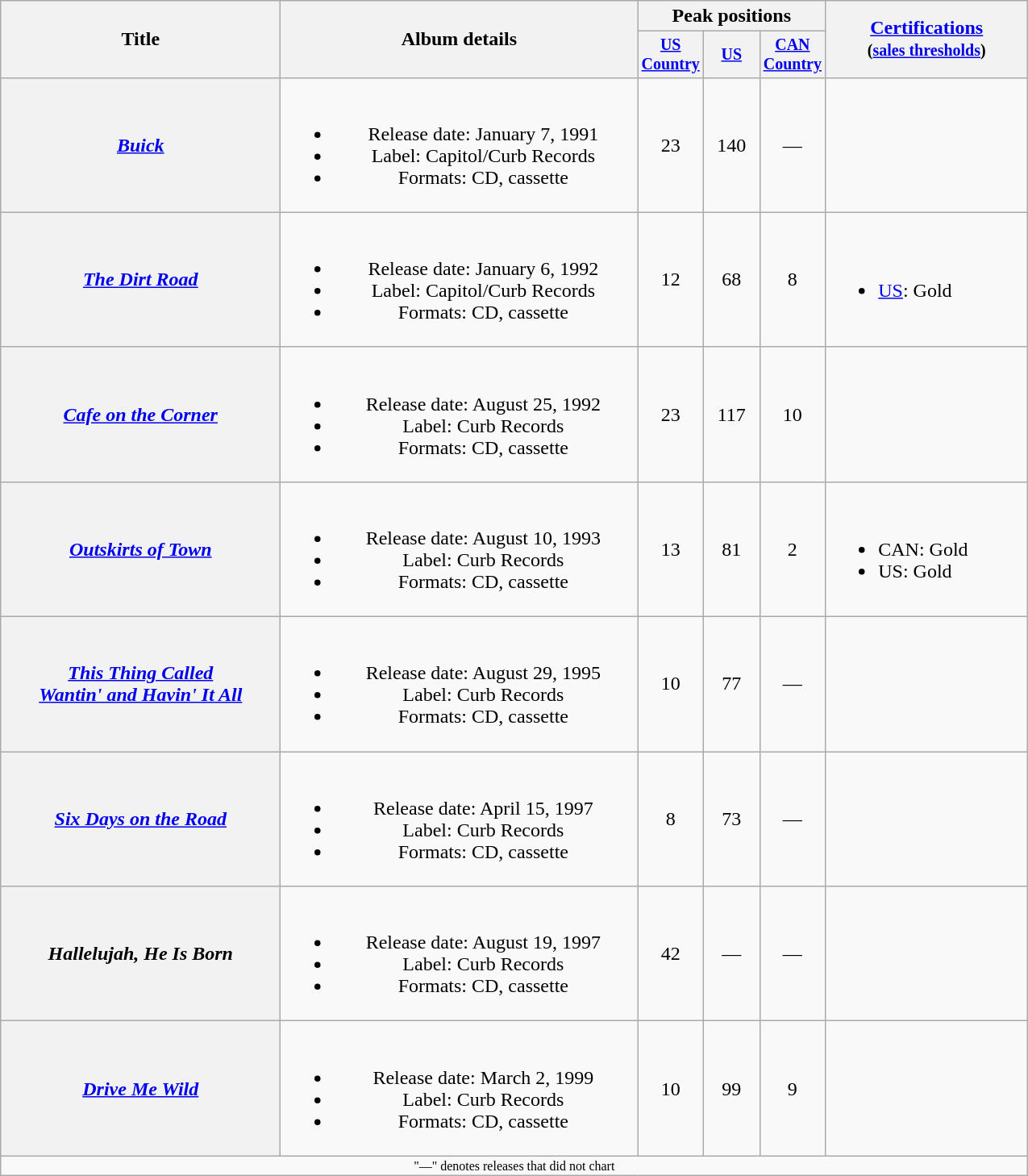<table class="wikitable plainrowheaders" style="text-align:center;">
<tr>
<th rowspan="2" style="width:14em;">Title</th>
<th rowspan="2" style="width:18em;">Album details</th>
<th colspan="3">Peak positions</th>
<th rowspan="2" style="width:10em;"><a href='#'>Certifications</a><br><small>(<a href='#'>sales thresholds</a>)</small></th>
</tr>
<tr style="font-size:smaller;">
<th width="40"><a href='#'>US Country</a><br></th>
<th width="40"><a href='#'>US</a><br></th>
<th width="40"><a href='#'>CAN Country</a><br></th>
</tr>
<tr>
<th scope="row"><em><a href='#'>Buick</a></em></th>
<td><br><ul><li>Release date: January 7, 1991</li><li>Label: Capitol/Curb Records</li><li>Formats: CD, cassette</li></ul></td>
<td>23</td>
<td>140</td>
<td>—</td>
<td></td>
</tr>
<tr>
<th scope="row"><em><a href='#'>The Dirt Road</a></em></th>
<td><br><ul><li>Release date: January 6, 1992</li><li>Label: Capitol/Curb Records</li><li>Formats: CD, cassette</li></ul></td>
<td>12</td>
<td>68</td>
<td>8</td>
<td align="left"><br><ul><li><a href='#'>US</a>: Gold</li></ul></td>
</tr>
<tr>
<th scope="row"><em><a href='#'>Cafe on the Corner</a></em></th>
<td><br><ul><li>Release date: August 25, 1992</li><li>Label: Curb Records</li><li>Formats: CD, cassette</li></ul></td>
<td>23</td>
<td>117</td>
<td>10</td>
<td></td>
</tr>
<tr>
<th scope="row"><em><a href='#'>Outskirts of Town</a></em></th>
<td><br><ul><li>Release date: August 10, 1993</li><li>Label: Curb Records</li><li>Formats: CD, cassette</li></ul></td>
<td>13</td>
<td>81</td>
<td>2</td>
<td align="left"><br><ul><li>CAN: Gold</li><li>US: Gold</li></ul></td>
</tr>
<tr>
<th scope="row"><em><a href='#'>This Thing Called<br>Wantin' and Havin' It All</a></em></th>
<td><br><ul><li>Release date: August 29, 1995</li><li>Label: Curb Records</li><li>Formats: CD, cassette</li></ul></td>
<td>10</td>
<td>77</td>
<td>—</td>
<td></td>
</tr>
<tr>
<th scope="row"><em><a href='#'>Six Days on the Road</a></em></th>
<td><br><ul><li>Release date: April 15, 1997</li><li>Label: Curb Records</li><li>Formats: CD, cassette</li></ul></td>
<td>8</td>
<td>73</td>
<td>—</td>
<td></td>
</tr>
<tr>
<th scope="row"><em>Hallelujah, He Is Born</em></th>
<td><br><ul><li>Release date: August 19, 1997</li><li>Label: Curb Records</li><li>Formats: CD, cassette</li></ul></td>
<td>42</td>
<td>—</td>
<td>—</td>
<td></td>
</tr>
<tr>
<th scope="row"><em><a href='#'>Drive Me Wild</a></em></th>
<td><br><ul><li>Release date: March 2, 1999</li><li>Label: Curb Records</li><li>Formats: CD, cassette</li></ul></td>
<td>10</td>
<td>99</td>
<td>9</td>
<td></td>
</tr>
<tr>
<td colspan="6" style="font-size:8pt">"—" denotes releases that did not chart</td>
</tr>
</table>
